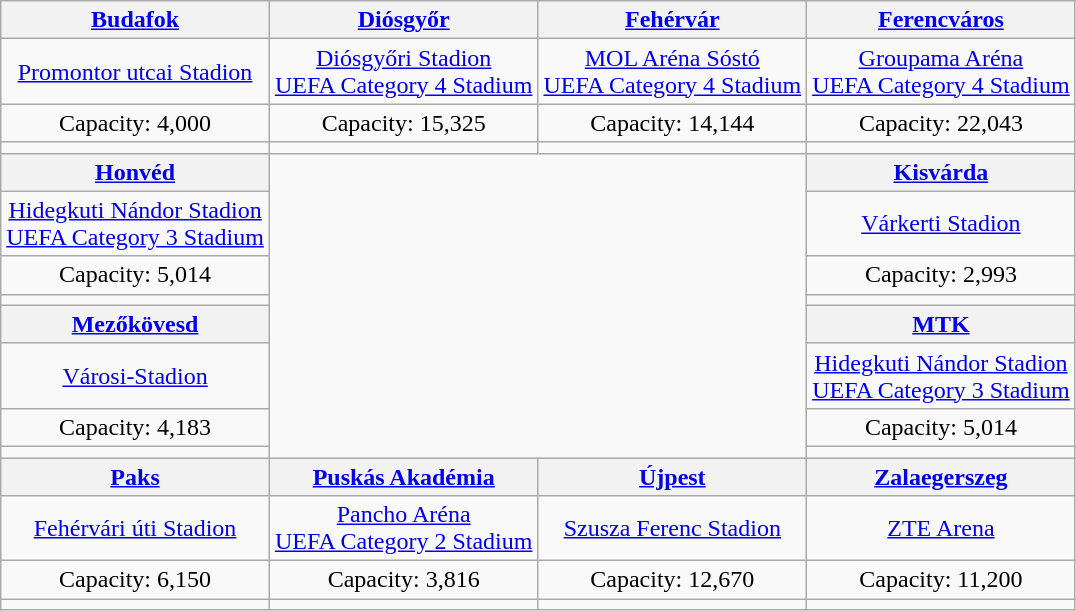<table class="wikitable" style="text-align:center;">
<tr>
<th><a href='#'>Budafok</a></th>
<th><a href='#'>Diósgyőr</a></th>
<th><a href='#'>Fehérvár</a></th>
<th><a href='#'>Ferencváros</a></th>
</tr>
<tr>
<td><a href='#'>Promontor utcai Stadion</a></td>
<td><a href='#'>Diósgyőri Stadion</a> <br><a href='#'>UEFA Category 4 Stadium</a></td>
<td><a href='#'>MOL Aréna Sóstó</a> <br><a href='#'>UEFA Category 4 Stadium</a></td>
<td><a href='#'>Groupama Aréna</a> <br><a href='#'>UEFA Category 4 Stadium</a></td>
</tr>
<tr>
<td>Capacity: 4,000</td>
<td>Capacity: 15,325</td>
<td>Capacity: 14,144</td>
<td>Capacity: 22,043</td>
</tr>
<tr>
<td></td>
<td></td>
<td></td>
<td></td>
</tr>
<tr>
<th><a href='#'>Honvéd</a></th>
<td colspan="2" rowspan="8"><br>
</td>
<th><a href='#'>Kisvárda</a></th>
</tr>
<tr>
<td><a href='#'>Hidegkuti Nándor Stadion</a> <br><a href='#'>UEFA Category 3 Stadium</a></td>
<td><a href='#'>Várkerti Stadion</a></td>
</tr>
<tr>
<td>Capacity: 5,014</td>
<td>Capacity: 2,993</td>
</tr>
<tr>
<td></td>
<td></td>
</tr>
<tr>
<th><a href='#'>Mezőkövesd</a></th>
<th><a href='#'>MTK</a></th>
</tr>
<tr>
<td><a href='#'>Városi-Stadion</a></td>
<td><a href='#'>Hidegkuti Nándor Stadion</a><br><a href='#'>UEFA Category 3 Stadium</a></td>
</tr>
<tr>
<td>Capacity: 4,183</td>
<td>Capacity: 5,014</td>
</tr>
<tr>
<td></td>
<td></td>
</tr>
<tr>
<th><a href='#'>Paks</a></th>
<th><a href='#'>Puskás Akadémia</a></th>
<th><a href='#'>Újpest</a></th>
<th><a href='#'>Zalaegerszeg</a></th>
</tr>
<tr>
<td><a href='#'>Fehérvári úti Stadion</a></td>
<td><a href='#'>Pancho Aréna</a><br><a href='#'>UEFA Category 2 Stadium</a></td>
<td><a href='#'>Szusza Ferenc Stadion</a></td>
<td><a href='#'>ZTE Arena</a></td>
</tr>
<tr>
<td>Capacity: 6,150</td>
<td>Capacity: 3,816</td>
<td>Capacity: 12,670</td>
<td>Capacity: 11,200</td>
</tr>
<tr>
<td></td>
<td></td>
<td></td>
<td></td>
</tr>
</table>
